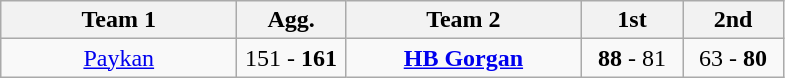<table class="wikitable" style="text-align:center">
<tr>
<th width=150>Team 1</th>
<th width=65>Agg.</th>
<th width=150>Team 2</th>
<th width=60>1st</th>
<th width=60>2nd</th>
</tr>
<tr>
<td><a href='#'>Paykan</a></td>
<td>151 - <strong>161</strong></td>
<td><strong><a href='#'>HB Gorgan</a></strong></td>
<td><strong>88</strong> - 81</td>
<td>63 - <strong>80</strong></td>
</tr>
</table>
